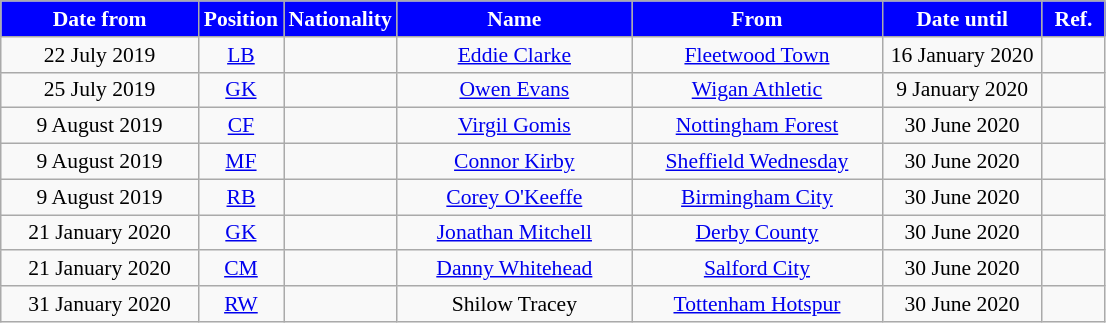<table class="wikitable"  style="text-align:center; font-size:90%; ">
<tr>
<th style="background:#0000FF; color:#FFFFFF; width:125px;">Date from</th>
<th style="background:#0000FF; color:#FFFFFF; width:50px;">Position</th>
<th style="background:#0000FF; color:#FFFFFF; width:50px;">Nationality</th>
<th style="background:#0000FF; color:#FFFFFF; width:150px;">Name</th>
<th style="background:#0000FF; color:#FFFFFF; width:160px;">From</th>
<th style="background:#0000FF; color:#FFFFFF; width:100px;">Date until</th>
<th style="background:#0000FF; color:#FFFFFF; width:35px;">Ref.</th>
</tr>
<tr>
<td>22 July 2019</td>
<td><a href='#'>LB</a></td>
<td></td>
<td><a href='#'>Eddie Clarke</a></td>
<td> <a href='#'>Fleetwood Town</a></td>
<td>16 January 2020</td>
<td></td>
</tr>
<tr>
<td>25 July 2019</td>
<td><a href='#'>GK</a></td>
<td></td>
<td><a href='#'>Owen Evans</a></td>
<td> <a href='#'>Wigan Athletic</a></td>
<td>9 January 2020</td>
<td></td>
</tr>
<tr>
<td>9 August 2019</td>
<td><a href='#'>CF</a></td>
<td></td>
<td><a href='#'>Virgil Gomis</a></td>
<td> <a href='#'>Nottingham Forest</a></td>
<td>30 June 2020</td>
<td></td>
</tr>
<tr>
<td>9 August 2019</td>
<td><a href='#'>MF</a></td>
<td></td>
<td><a href='#'>Connor Kirby</a></td>
<td> <a href='#'>Sheffield Wednesday</a></td>
<td>30 June 2020</td>
<td></td>
</tr>
<tr>
<td>9 August 2019</td>
<td><a href='#'>RB</a></td>
<td></td>
<td><a href='#'>Corey O'Keeffe</a></td>
<td> <a href='#'>Birmingham City</a></td>
<td>30 June 2020</td>
<td></td>
</tr>
<tr>
<td>21 January 2020</td>
<td><a href='#'>GK</a></td>
<td></td>
<td><a href='#'>Jonathan Mitchell</a></td>
<td> <a href='#'>Derby County</a></td>
<td>30 June 2020</td>
<td></td>
</tr>
<tr>
<td>21 January 2020</td>
<td><a href='#'>CM</a></td>
<td></td>
<td><a href='#'>Danny Whitehead</a></td>
<td> <a href='#'>Salford City</a></td>
<td>30 June 2020</td>
<td></td>
</tr>
<tr>
<td>31 January 2020</td>
<td><a href='#'>RW</a></td>
<td></td>
<td>Shilow Tracey</td>
<td> <a href='#'>Tottenham Hotspur</a></td>
<td>30 June 2020</td>
<td></td>
</tr>
</table>
